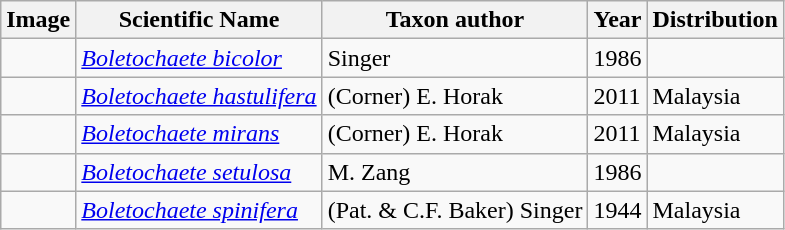<table class="wikitable sortable">
<tr>
<th>Image</th>
<th>Scientific Name</th>
<th>Taxon author</th>
<th>Year</th>
<th>Distribution</th>
</tr>
<tr>
<td></td>
<td><em><a href='#'>Boletochaete bicolor</a></em></td>
<td>Singer</td>
<td>1986</td>
<td></td>
</tr>
<tr>
<td></td>
<td><em><a href='#'>Boletochaete hastulifera</a></em></td>
<td>(Corner) E. Horak</td>
<td>2011</td>
<td>Malaysia</td>
</tr>
<tr>
<td></td>
<td><em><a href='#'>Boletochaete mirans</a></em></td>
<td>(Corner) E. Horak</td>
<td>2011</td>
<td>Malaysia</td>
</tr>
<tr>
<td></td>
<td><em><a href='#'>Boletochaete setulosa</a></em></td>
<td>M. Zang</td>
<td>1986</td>
<td></td>
</tr>
<tr>
<td></td>
<td><em><a href='#'>Boletochaete spinifera</a></em></td>
<td>(Pat. & C.F. Baker) Singer</td>
<td>1944</td>
<td>Malaysia</td>
</tr>
</table>
